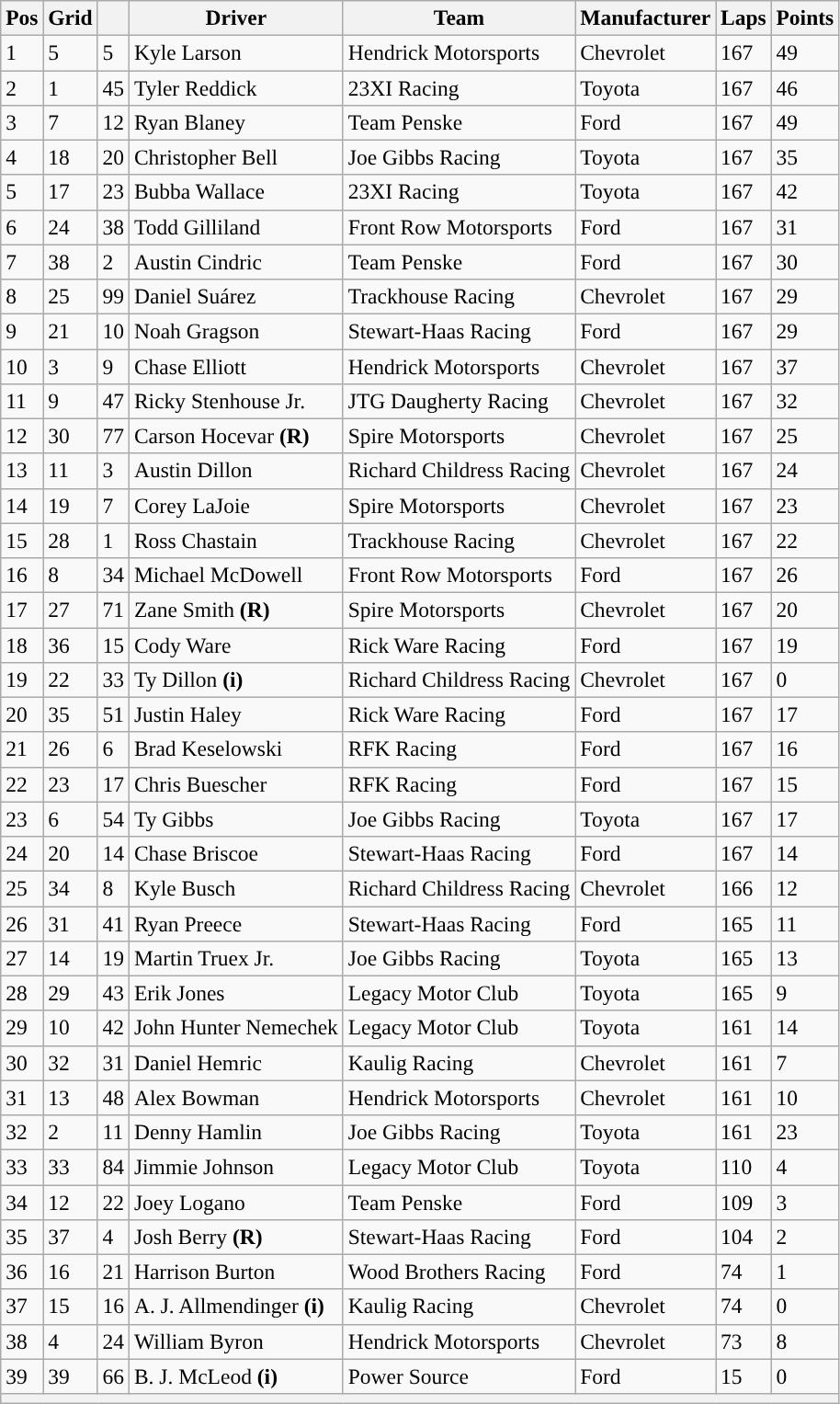<table class="wikitable" style="font-size:98%">
<tr>
<th>Pos</th>
<th>Grid</th>
<th></th>
<th>Driver</th>
<th>Team</th>
<th>Manufacturer</th>
<th>Laps</th>
<th>Points</th>
</tr>
<tr>
<td>1</td>
<td>5</td>
<td>5</td>
<td>Kyle Larson</td>
<td>Hendrick Motorsports</td>
<td>Chevrolet</td>
<td>167</td>
<td>49</td>
</tr>
<tr>
<td>2</td>
<td>1</td>
<td>45</td>
<td>Tyler Reddick</td>
<td>23XI Racing</td>
<td>Toyota</td>
<td>167</td>
<td>46</td>
</tr>
<tr>
<td>3</td>
<td>7</td>
<td>12</td>
<td>Ryan Blaney</td>
<td>Team Penske</td>
<td>Ford</td>
<td>167</td>
<td>49</td>
</tr>
<tr>
<td>4</td>
<td>18</td>
<td>20</td>
<td>Christopher Bell</td>
<td>Joe Gibbs Racing</td>
<td>Toyota</td>
<td>167</td>
<td>35</td>
</tr>
<tr>
<td>5</td>
<td>17</td>
<td>23</td>
<td>Bubba Wallace</td>
<td>23XI Racing</td>
<td>Toyota</td>
<td>167</td>
<td>42</td>
</tr>
<tr>
<td>6</td>
<td>24</td>
<td>38</td>
<td>Todd Gilliland</td>
<td>Front Row Motorsports</td>
<td>Ford</td>
<td>167</td>
<td>31</td>
</tr>
<tr>
<td>7</td>
<td>38</td>
<td>2</td>
<td>Austin Cindric</td>
<td>Team Penske</td>
<td>Ford</td>
<td>167</td>
<td>30</td>
</tr>
<tr>
<td>8</td>
<td>25</td>
<td>99</td>
<td>Daniel Suárez</td>
<td>Trackhouse Racing</td>
<td>Chevrolet</td>
<td>167</td>
<td>29</td>
</tr>
<tr>
<td>9</td>
<td>21</td>
<td>10</td>
<td>Noah Gragson</td>
<td>Stewart-Haas Racing</td>
<td>Ford</td>
<td>167</td>
<td>29</td>
</tr>
<tr>
<td>10</td>
<td>3</td>
<td>9</td>
<td>Chase Elliott</td>
<td>Hendrick Motorsports</td>
<td>Chevrolet</td>
<td>167</td>
<td>37</td>
</tr>
<tr>
<td>11</td>
<td>9</td>
<td>47</td>
<td>Ricky Stenhouse Jr.</td>
<td>JTG Daugherty Racing</td>
<td>Chevrolet</td>
<td>167</td>
<td>32</td>
</tr>
<tr>
<td>12</td>
<td>30</td>
<td>77</td>
<td>Carson Hocevar <strong>(R)</strong></td>
<td>Spire Motorsports</td>
<td>Chevrolet</td>
<td>167</td>
<td>25</td>
</tr>
<tr>
<td>13</td>
<td>11</td>
<td>3</td>
<td>Austin Dillon</td>
<td>Richard Childress Racing</td>
<td>Chevrolet</td>
<td>167</td>
<td>24</td>
</tr>
<tr>
<td>14</td>
<td>19</td>
<td>7</td>
<td>Corey LaJoie</td>
<td>Spire Motorsports</td>
<td>Chevrolet</td>
<td>167</td>
<td>23</td>
</tr>
<tr>
<td>15</td>
<td>28</td>
<td>1</td>
<td>Ross Chastain</td>
<td>Trackhouse Racing</td>
<td>Chevrolet</td>
<td>167</td>
<td>22</td>
</tr>
<tr>
<td>16</td>
<td>8</td>
<td>34</td>
<td>Michael McDowell</td>
<td>Front Row Motorsports</td>
<td>Ford</td>
<td>167</td>
<td>26</td>
</tr>
<tr>
<td>17</td>
<td>27</td>
<td>71</td>
<td>Zane Smith <strong>(R)</strong></td>
<td>Spire Motorsports</td>
<td>Chevrolet</td>
<td>167</td>
<td>20</td>
</tr>
<tr>
<td>18</td>
<td>36</td>
<td>15</td>
<td>Cody Ware</td>
<td>Rick Ware Racing</td>
<td>Ford</td>
<td>167</td>
<td>19</td>
</tr>
<tr>
<td>19</td>
<td>22</td>
<td>33</td>
<td>Ty Dillon <strong>(i)</strong></td>
<td>Richard Childress Racing</td>
<td>Chevrolet</td>
<td>167</td>
<td>0</td>
</tr>
<tr>
<td>20</td>
<td>35</td>
<td>51</td>
<td>Justin Haley</td>
<td>Rick Ware Racing</td>
<td>Ford</td>
<td>167</td>
<td>17</td>
</tr>
<tr>
<td>21</td>
<td>26</td>
<td>6</td>
<td>Brad Keselowski</td>
<td>RFK Racing</td>
<td>Ford</td>
<td>167</td>
<td>16</td>
</tr>
<tr>
<td>22</td>
<td>23</td>
<td>17</td>
<td>Chris Buescher</td>
<td>RFK Racing</td>
<td>Ford</td>
<td>167</td>
<td>15</td>
</tr>
<tr>
<td>23</td>
<td>6</td>
<td>54</td>
<td>Ty Gibbs</td>
<td>Joe Gibbs Racing</td>
<td>Toyota</td>
<td>167</td>
<td>17</td>
</tr>
<tr>
<td>24</td>
<td>20</td>
<td>14</td>
<td>Chase Briscoe</td>
<td>Stewart-Haas Racing</td>
<td>Ford</td>
<td>167</td>
<td>14</td>
</tr>
<tr>
<td>25</td>
<td>34</td>
<td>8</td>
<td>Kyle Busch</td>
<td>Richard Childress Racing</td>
<td>Chevrolet</td>
<td>166</td>
<td>12</td>
</tr>
<tr>
<td>26</td>
<td>31</td>
<td>41</td>
<td>Ryan Preece</td>
<td>Stewart-Haas Racing</td>
<td>Ford</td>
<td>165</td>
<td>11</td>
</tr>
<tr>
<td>27</td>
<td>14</td>
<td>19</td>
<td>Martin Truex Jr.</td>
<td>Joe Gibbs Racing</td>
<td>Toyota</td>
<td>165</td>
<td>13</td>
</tr>
<tr>
<td>28</td>
<td>29</td>
<td>43</td>
<td>Erik Jones</td>
<td>Legacy Motor Club</td>
<td>Toyota</td>
<td>165</td>
<td>9</td>
</tr>
<tr>
<td>29</td>
<td>10</td>
<td>42</td>
<td>John Hunter Nemechek</td>
<td>Legacy Motor Club</td>
<td>Toyota</td>
<td>161</td>
<td>14</td>
</tr>
<tr>
<td>30</td>
<td>32</td>
<td>31</td>
<td>Daniel Hemric</td>
<td>Kaulig Racing</td>
<td>Chevrolet</td>
<td>161</td>
<td>7</td>
</tr>
<tr>
<td>31</td>
<td>13</td>
<td>48</td>
<td>Alex Bowman</td>
<td>Hendrick Motorsports</td>
<td>Chevrolet</td>
<td>161</td>
<td>10</td>
</tr>
<tr>
<td>32</td>
<td>2</td>
<td>11</td>
<td>Denny Hamlin</td>
<td>Joe Gibbs Racing</td>
<td>Toyota</td>
<td>161</td>
<td>23</td>
</tr>
<tr>
<td>33</td>
<td>33</td>
<td>84</td>
<td>Jimmie Johnson</td>
<td>Legacy Motor Club</td>
<td>Toyota</td>
<td>110</td>
<td>4</td>
</tr>
<tr>
<td>34</td>
<td>12</td>
<td>22</td>
<td>Joey Logano</td>
<td>Team Penske</td>
<td>Ford</td>
<td>109</td>
<td>3</td>
</tr>
<tr>
<td>35</td>
<td>37</td>
<td>4</td>
<td>Josh Berry <strong>(R)</strong></td>
<td>Stewart-Haas Racing</td>
<td>Ford</td>
<td>104</td>
<td>2</td>
</tr>
<tr>
<td>36</td>
<td>16</td>
<td>21</td>
<td>Harrison Burton</td>
<td>Wood Brothers Racing</td>
<td>Ford</td>
<td>74</td>
<td>1</td>
</tr>
<tr>
<td>37</td>
<td>15</td>
<td>16</td>
<td>A. J. Allmendinger <strong>(i)</strong></td>
<td>Kaulig Racing</td>
<td>Chevrolet</td>
<td>74</td>
<td>0</td>
</tr>
<tr>
<td>38</td>
<td>4</td>
<td>24</td>
<td>William Byron</td>
<td>Hendrick Motorsports</td>
<td>Chevrolet</td>
<td>73</td>
<td>8</td>
</tr>
<tr>
<td>39</td>
<td>39</td>
<td>66</td>
<td>B. J. McLeod <strong>(i)</strong></td>
<td>Power Source</td>
<td>Ford</td>
<td>15</td>
<td>0</td>
</tr>
<tr>
<th colspan="8"></th>
</tr>
</table>
